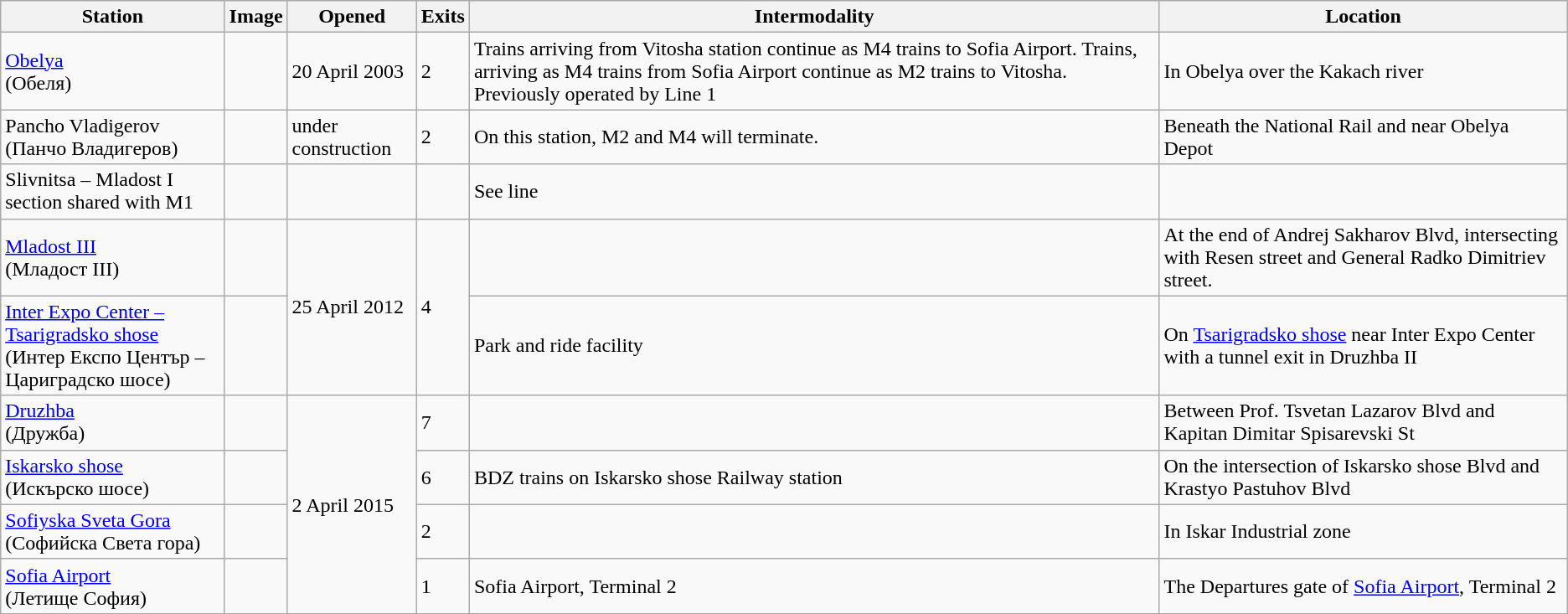<table class="wikitable">
<tr>
<th>Station</th>
<th>Image</th>
<th>Opened</th>
<th>Exits</th>
<th>Intermodality</th>
<th>Location</th>
</tr>
<tr>
<td><a href='#'>Obelya</a><br>(Обеля)</td>
<td></td>
<td>20 April 2003</td>
<td>2</td>
<td>Trains arriving from Vitosha station continue as M4 trains to Sofia Airport. Trains, arriving as M4 trains from Sofia Airport continue as M2 trains to Vitosha. Previously operated by Line 1</td>
<td>In Obelya over the Kakach river</td>
</tr>
<tr>
<td>Pancho Vladigerov<br>(Панчо Владигеров)</td>
<td></td>
<td>under construction</td>
<td>2</td>
<td>On this station, M2 and M4 will terminate.</td>
<td>Beneath the National Rail and near Obelya Depot</td>
</tr>
<tr>
<td>Slivnitsa – Mladost I section shared with M1</td>
<td></td>
<td></td>
<td></td>
<td>See  line</td>
<td></td>
</tr>
<tr>
<td><a href='#'>Mladost III</a><br>(Младост III)</td>
<td></td>
<td rowspan="2">25 April 2012</td>
<td rowspan="2">4</td>
<td></td>
<td>At the end of Andrej Sakharov Blvd, intersecting with Resen street and General Radko Dimitriev street.</td>
</tr>
<tr>
<td><a href='#'>Inter Expo Center – Tsarigradsko shose</a><br>(Интер Експо Център – Цариградско шосе)</td>
<td></td>
<td>Park and ride facility</td>
<td>On <a href='#'>Tsarigradsko shose</a> near Inter Expo Center with a tunnel exit in Druzhba II</td>
</tr>
<tr>
<td><a href='#'>Druzhba</a><br>(Дружба)</td>
<td></td>
<td rowspan="4">2 April 2015</td>
<td>7</td>
<td></td>
<td>Between Prof. Tsvetan Lazarov Blvd and Kapitan Dimitar Spisarevski St</td>
</tr>
<tr>
<td><a href='#'>Iskarsko shose</a><br>(Искърско шосе)</td>
<td></td>
<td>6</td>
<td>BDZ trains on Iskarsko shose Railway station</td>
<td>On the intersection of Iskarsko shose Blvd and Krastyo Pastuhov Blvd</td>
</tr>
<tr>
<td><a href='#'>Sofiyska Sveta Gora</a><br>(Софийска Света гора)</td>
<td></td>
<td>2</td>
<td></td>
<td>In Iskar Industrial zone</td>
</tr>
<tr>
<td><a href='#'>Sofia Airport</a><br>(Летище София)</td>
<td></td>
<td>1</td>
<td>Sofia Airport, Terminal 2</td>
<td>The Departures gate of <a href='#'>Sofia Airport</a>, Terminal 2</td>
</tr>
</table>
